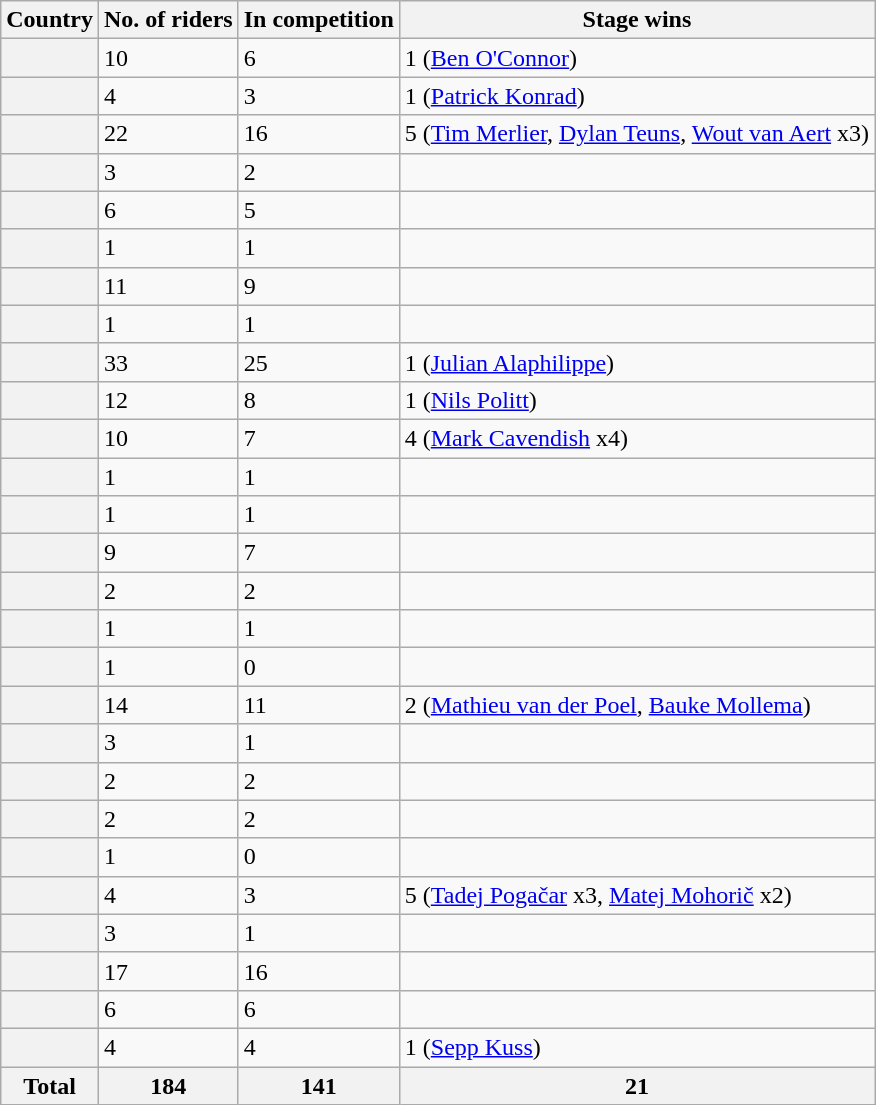<table class="wikitable sortable plainrowheaders">
<tr>
<th scope="col">Country</th>
<th scope="col">No. of riders</th>
<th scope="col">In competition</th>
<th scope="col">Stage wins</th>
</tr>
<tr>
<th scope="row"></th>
<td>10</td>
<td>6</td>
<td>1 (<a href='#'>Ben O'Connor</a>)</td>
</tr>
<tr>
<th scope="row"></th>
<td>4</td>
<td>3</td>
<td>1 (<a href='#'>Patrick Konrad</a>)</td>
</tr>
<tr>
<th scope="row"></th>
<td>22</td>
<td>16</td>
<td>5 (<a href='#'>Tim Merlier</a>, <a href='#'>Dylan Teuns</a>, <a href='#'>Wout van Aert</a> x3)</td>
</tr>
<tr>
<th scope="row"></th>
<td>3</td>
<td>2</td>
<td></td>
</tr>
<tr>
<th scope="row"></th>
<td>6</td>
<td>5</td>
<td></td>
</tr>
<tr>
<th scope="row"></th>
<td>1</td>
<td>1</td>
<td></td>
</tr>
<tr>
<th scope="row"></th>
<td>11</td>
<td>9</td>
<td></td>
</tr>
<tr>
<th scope="row"></th>
<td>1</td>
<td>1</td>
<td></td>
</tr>
<tr>
<th scope="row"></th>
<td>33</td>
<td>25</td>
<td>1 (<a href='#'>Julian Alaphilippe</a>)</td>
</tr>
<tr>
<th scope="row"></th>
<td>12</td>
<td>8</td>
<td>1 (<a href='#'>Nils Politt</a>)</td>
</tr>
<tr>
<th scope="row"></th>
<td>10</td>
<td>7</td>
<td>4 (<a href='#'>Mark Cavendish</a> x4)</td>
</tr>
<tr>
<th scope="row"></th>
<td>1</td>
<td>1</td>
<td></td>
</tr>
<tr>
<th scope="row"></th>
<td>1</td>
<td>1</td>
<td></td>
</tr>
<tr>
<th scope="row"></th>
<td>9</td>
<td>7</td>
<td></td>
</tr>
<tr>
<th scope="row"></th>
<td>2</td>
<td>2</td>
<td></td>
</tr>
<tr>
<th scope="row"></th>
<td>1</td>
<td>1</td>
<td></td>
</tr>
<tr>
<th scope="row"></th>
<td>1</td>
<td>0</td>
<td></td>
</tr>
<tr>
<th scope="row"></th>
<td>14</td>
<td>11</td>
<td>2 (<a href='#'>Mathieu van der Poel</a>, <a href='#'>Bauke Mollema</a>)</td>
</tr>
<tr>
<th scope="row"></th>
<td>3</td>
<td>1</td>
<td></td>
</tr>
<tr>
<th scope="row"></th>
<td>2</td>
<td>2</td>
<td></td>
</tr>
<tr>
<th scope="row"></th>
<td>2</td>
<td>2</td>
<td></td>
</tr>
<tr>
<th scope="row"></th>
<td>1</td>
<td>0</td>
<td></td>
</tr>
<tr>
<th scope="row"></th>
<td>4</td>
<td>3</td>
<td>5 (<a href='#'>Tadej Pogačar</a> x3, <a href='#'>Matej Mohorič</a> x2)</td>
</tr>
<tr>
<th scope="row"></th>
<td>3</td>
<td>1</td>
<td></td>
</tr>
<tr>
<th scope="row"></th>
<td>17</td>
<td>16</td>
<td></td>
</tr>
<tr>
<th scope="row"></th>
<td>6</td>
<td>6</td>
<td></td>
</tr>
<tr>
<th scope="row"></th>
<td>4</td>
<td>4</td>
<td>1 (<a href='#'>Sepp Kuss</a>)</td>
</tr>
<tr>
<th scope="row">Total</th>
<th>184</th>
<th>141</th>
<th>21</th>
</tr>
</table>
